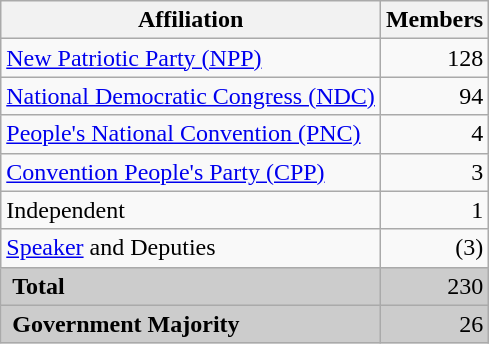<table class="wikitable">
<tr>
<th>Affiliation</th>
<th>Members</th>
</tr>
<tr>
<td><a href='#'>New Patriotic Party (NPP)</a></td>
<td align="right">128</td>
</tr>
<tr>
<td><a href='#'>National Democratic Congress (NDC)</a></td>
<td align="right">94</td>
</tr>
<tr>
<td><a href='#'>People's National Convention (PNC)</a></td>
<td align="right">4</td>
</tr>
<tr>
<td><a href='#'>Convention People's Party (CPP)</a></td>
<td align="right">3</td>
</tr>
<tr>
<td>Independent</td>
<td align="right">1</td>
</tr>
<tr>
<td><a href='#'>Speaker</a> and Deputies</td>
<td align="right">(3)</td>
</tr>
<tr bgcolor="CCCCCC">
<td> <strong>Total</strong></td>
<td align="right">230</td>
</tr>
<tr bgcolor="CCCCCC">
<td> <strong>Government Majority</strong></td>
<td align="right">26</td>
</tr>
</table>
